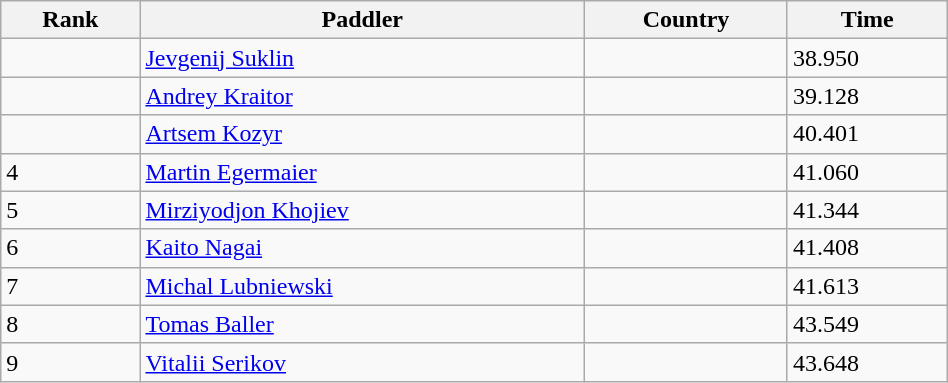<table class="wikitable" width=50%>
<tr>
<th>Rank</th>
<th>Paddler</th>
<th>Country</th>
<th>Time</th>
</tr>
<tr>
<td></td>
<td><a href='#'>Jevgenij Suklin</a></td>
<td></td>
<td>38.950</td>
</tr>
<tr>
<td></td>
<td><a href='#'>Andrey Kraitor</a></td>
<td></td>
<td>39.128</td>
</tr>
<tr>
<td></td>
<td><a href='#'>Artsem Kozyr</a></td>
<td></td>
<td>40.401</td>
</tr>
<tr>
<td>4</td>
<td><a href='#'>Martin Egermaier</a></td>
<td></td>
<td>41.060</td>
</tr>
<tr>
<td>5</td>
<td><a href='#'>Mirziyodjon Khojiev</a></td>
<td></td>
<td>41.344</td>
</tr>
<tr>
<td>6</td>
<td><a href='#'>Kaito Nagai</a></td>
<td></td>
<td>41.408</td>
</tr>
<tr>
<td>7</td>
<td><a href='#'>Michal Lubniewski</a></td>
<td></td>
<td>41.613</td>
</tr>
<tr>
<td>8</td>
<td><a href='#'>Tomas Baller</a></td>
<td></td>
<td>43.549</td>
</tr>
<tr>
<td>9</td>
<td><a href='#'>Vitalii Serikov</a></td>
<td></td>
<td>43.648</td>
</tr>
</table>
